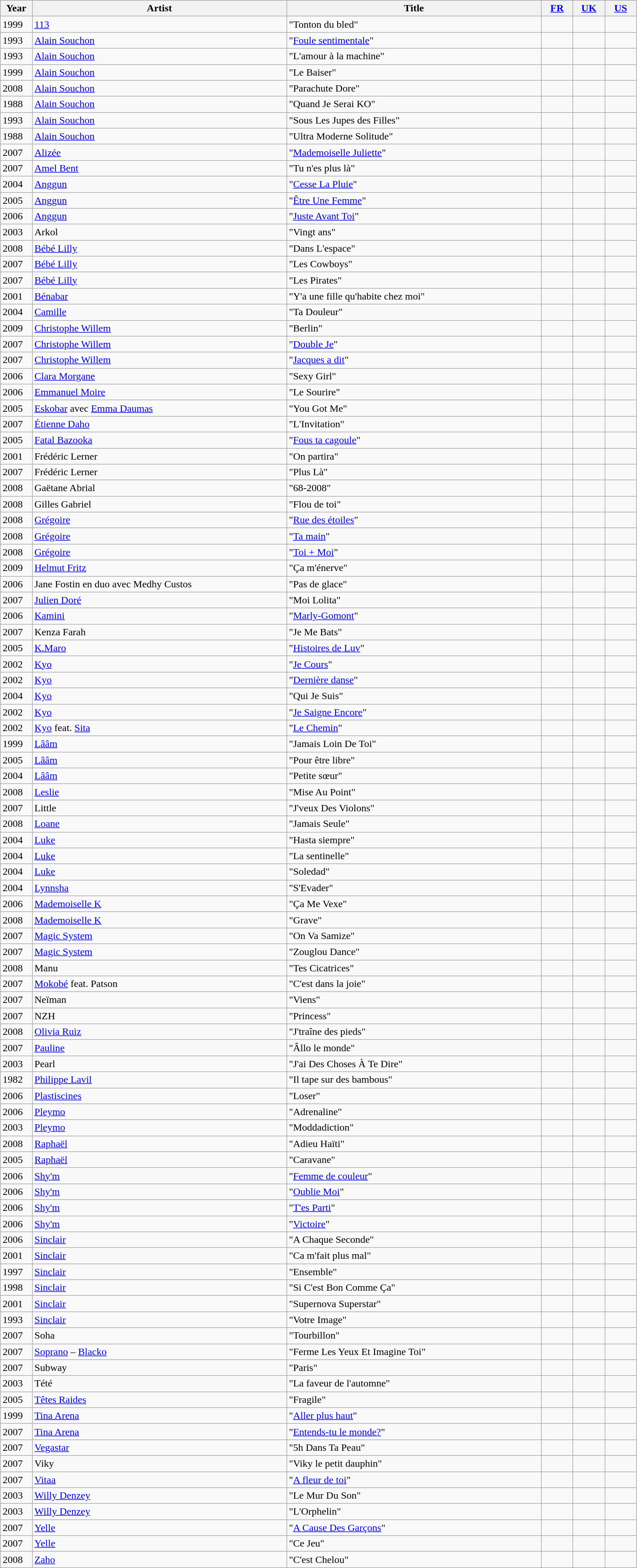<table class="wikitable sortable" width="80%">
<tr>
<th width="5%">Year</th>
<th width="40%">Artist</th>
<th width="40%">Title</th>
<th width="5%"><a href='#'>FR</a></th>
<th width="5%"><a href='#'>UK</a></th>
<th width="5%"><a href='#'>US</a></th>
</tr>
<tr>
<td>1999</td>
<td><a href='#'>113</a></td>
<td>"Tonton du bled"</td>
<td></td>
<td></td>
<td></td>
</tr>
<tr>
<td>1993</td>
<td><a href='#'>Alain Souchon</a></td>
<td>"<a href='#'>Foule sentimentale</a>"</td>
<td></td>
<td></td>
<td></td>
</tr>
<tr>
<td>1993</td>
<td><a href='#'>Alain Souchon</a></td>
<td>"L'amour à la machine"</td>
<td></td>
<td></td>
<td></td>
</tr>
<tr>
<td>1999</td>
<td><a href='#'>Alain Souchon</a></td>
<td>"Le Baiser"</td>
<td></td>
<td></td>
<td></td>
</tr>
<tr>
<td>2008</td>
<td><a href='#'>Alain Souchon</a></td>
<td>"Parachute Dore"</td>
<td></td>
<td></td>
<td></td>
</tr>
<tr>
<td>1988</td>
<td><a href='#'>Alain Souchon</a></td>
<td>"Quand Je Serai KO"</td>
<td></td>
<td></td>
<td></td>
</tr>
<tr>
<td>1993</td>
<td><a href='#'>Alain Souchon</a></td>
<td>"Sous Les Jupes des Filles"</td>
<td></td>
<td></td>
<td></td>
</tr>
<tr>
<td>1988</td>
<td><a href='#'>Alain Souchon</a></td>
<td>"Ultra Moderne Solitude"</td>
<td></td>
<td></td>
<td></td>
</tr>
<tr>
<td>2007</td>
<td><a href='#'>Alizée</a></td>
<td>"<a href='#'>Mademoiselle Juliette</a>"</td>
<td></td>
<td></td>
<td></td>
</tr>
<tr>
<td>2007</td>
<td><a href='#'>Amel Bent</a></td>
<td>"Tu n'es plus là"</td>
<td></td>
<td></td>
<td></td>
</tr>
<tr>
<td>2004</td>
<td><a href='#'>Anggun</a></td>
<td>"<a href='#'>Cesse La Pluie</a>"</td>
<td></td>
<td></td>
<td></td>
</tr>
<tr>
<td>2005</td>
<td><a href='#'>Anggun</a></td>
<td>"<a href='#'>Être Une Femme</a>"</td>
<td></td>
<td></td>
<td></td>
</tr>
<tr>
<td>2006</td>
<td><a href='#'>Anggun</a></td>
<td>"<a href='#'>Juste Avant Toi</a>"</td>
<td></td>
<td></td>
<td></td>
</tr>
<tr>
<td>2003</td>
<td>Arkol</td>
<td>"Vingt ans"</td>
<td></td>
<td></td>
<td></td>
</tr>
<tr>
<td>2008</td>
<td><a href='#'>Bébé Lilly</a></td>
<td>"Dans L'espace"</td>
<td></td>
<td></td>
<td></td>
</tr>
<tr>
<td>2007</td>
<td><a href='#'>Bébé Lilly</a></td>
<td>"Les Cowboys"</td>
<td></td>
<td></td>
<td></td>
</tr>
<tr>
<td>2007</td>
<td><a href='#'>Bébé Lilly</a></td>
<td>"Les Pirates"</td>
<td></td>
<td></td>
<td></td>
</tr>
<tr>
<td>2001</td>
<td><a href='#'>Bénabar</a></td>
<td>"Y'a une fille qu'habite chez moi"</td>
<td></td>
<td></td>
<td></td>
</tr>
<tr>
<td>2004</td>
<td><a href='#'>Camille</a></td>
<td>"Ta Douleur"</td>
<td></td>
<td></td>
<td></td>
</tr>
<tr>
<td>2009</td>
<td><a href='#'>Christophe Willem</a></td>
<td>"Berlin"</td>
<td></td>
<td></td>
<td></td>
</tr>
<tr>
<td>2007</td>
<td><a href='#'>Christophe Willem</a></td>
<td>"<a href='#'>Double Je</a>"</td>
<td></td>
<td></td>
<td></td>
</tr>
<tr>
<td>2007</td>
<td><a href='#'>Christophe Willem</a></td>
<td>"<a href='#'>Jacques a dit</a>"</td>
<td></td>
<td></td>
<td></td>
</tr>
<tr>
<td>2006</td>
<td><a href='#'>Clara Morgane</a></td>
<td>"Sexy Girl"</td>
<td></td>
<td></td>
<td></td>
</tr>
<tr>
<td>2006</td>
<td><a href='#'>Emmanuel Moire</a></td>
<td>"Le Sourire"</td>
<td></td>
<td></td>
<td></td>
</tr>
<tr>
<td>2005</td>
<td><a href='#'>Eskobar</a> avec <a href='#'>Emma Daumas</a></td>
<td>"You Got Me"</td>
<td></td>
<td></td>
<td></td>
</tr>
<tr>
<td>2007</td>
<td><a href='#'>Étienne Daho</a></td>
<td>"L'Invitation"</td>
<td></td>
<td></td>
<td></td>
</tr>
<tr>
<td>2005</td>
<td><a href='#'>Fatal Bazooka</a></td>
<td>"<a href='#'>Fous ta cagoule</a>"</td>
<td></td>
<td></td>
<td></td>
</tr>
<tr>
<td>2001</td>
<td>Frédéric Lerner</td>
<td>"On partira"</td>
<td></td>
<td></td>
<td></td>
</tr>
<tr>
<td>2007</td>
<td>Frédéric Lerner</td>
<td>"Plus Là"</td>
<td></td>
<td></td>
<td></td>
</tr>
<tr>
<td>2008</td>
<td>Gaëtane Abrial</td>
<td>"68-2008"</td>
<td></td>
<td></td>
<td></td>
</tr>
<tr>
<td>2008</td>
<td>Gilles Gabriel</td>
<td>"Flou de toi"</td>
<td></td>
<td></td>
<td></td>
</tr>
<tr>
<td>2008</td>
<td><a href='#'>Grégoire</a></td>
<td>"<a href='#'>Rue des étoiles</a>"</td>
<td></td>
<td></td>
<td></td>
</tr>
<tr>
<td>2008</td>
<td><a href='#'>Grégoire</a></td>
<td>"<a href='#'>Ta main</a>"</td>
<td></td>
<td></td>
<td></td>
</tr>
<tr>
<td>2008</td>
<td><a href='#'>Grégoire</a></td>
<td>"<a href='#'>Toi + Moi</a>"</td>
<td></td>
<td></td>
<td></td>
</tr>
<tr>
<td>2009</td>
<td><a href='#'>Helmut Fritz</a></td>
<td>"Ça m'énerve"</td>
<td></td>
<td></td>
<td></td>
</tr>
<tr>
<td>2006</td>
<td>Jane Fostin en duo avec Medhy Custos</td>
<td>"Pas de glace"</td>
<td></td>
<td></td>
<td></td>
</tr>
<tr>
<td>2007</td>
<td><a href='#'>Julien Doré</a></td>
<td>"Moi Lolita"</td>
<td></td>
<td></td>
<td></td>
</tr>
<tr>
<td>2006</td>
<td><a href='#'>Kamini</a></td>
<td>"<a href='#'>Marly-Gomont</a>"</td>
<td></td>
<td></td>
<td></td>
</tr>
<tr>
<td>2007</td>
<td>Kenza Farah</td>
<td>"Je Me Bats"</td>
<td></td>
<td></td>
<td></td>
</tr>
<tr>
<td>2005</td>
<td><a href='#'>K.Maro</a></td>
<td>"<a href='#'>Histoires de Luv</a>"</td>
<td></td>
<td></td>
<td></td>
</tr>
<tr>
<td>2002</td>
<td><a href='#'>Kyo</a></td>
<td>"<a href='#'>Je Cours</a>"</td>
<td></td>
<td></td>
<td></td>
</tr>
<tr>
<td>2002</td>
<td><a href='#'>Kyo</a></td>
<td>"<a href='#'>Dernière danse</a>"</td>
<td></td>
<td></td>
<td></td>
</tr>
<tr>
<td>2004</td>
<td><a href='#'>Kyo</a></td>
<td>"Qui Je Suis"</td>
<td></td>
<td></td>
<td></td>
</tr>
<tr>
<td>2002</td>
<td><a href='#'>Kyo</a></td>
<td>"<a href='#'>Je Saigne Encore</a>"</td>
<td></td>
<td></td>
<td></td>
</tr>
<tr>
<td>2002</td>
<td><a href='#'>Kyo</a> feat. <a href='#'>Sita</a></td>
<td>"<a href='#'>Le Chemin</a>"</td>
<td></td>
<td></td>
<td></td>
</tr>
<tr>
<td>1999</td>
<td><a href='#'>Lââm</a></td>
<td>"Jamais Loin De Toi"</td>
<td></td>
<td></td>
<td></td>
</tr>
<tr>
<td>2005</td>
<td><a href='#'>Lââm</a></td>
<td>"Pour être libre"</td>
<td></td>
<td></td>
<td></td>
</tr>
<tr>
<td>2004</td>
<td><a href='#'>Lââm</a></td>
<td>"Petite sœur"</td>
<td></td>
<td></td>
<td></td>
</tr>
<tr>
<td>2008</td>
<td><a href='#'>Leslie</a></td>
<td>"Mise Au Point"</td>
<td></td>
<td></td>
<td></td>
</tr>
<tr>
<td>2007</td>
<td>Little</td>
<td>"J'veux Des Violons"</td>
<td></td>
<td></td>
<td></td>
</tr>
<tr>
<td>2008</td>
<td><a href='#'>Loane</a></td>
<td>"Jamais Seule"</td>
<td></td>
<td></td>
<td></td>
</tr>
<tr>
<td>2004</td>
<td><a href='#'>Luke</a></td>
<td>"Hasta siempre"</td>
<td></td>
<td></td>
<td></td>
</tr>
<tr>
<td>2004</td>
<td><a href='#'>Luke</a></td>
<td>"La sentinelle"</td>
<td></td>
<td></td>
<td></td>
</tr>
<tr>
<td>2004</td>
<td><a href='#'>Luke</a></td>
<td>"Soledad"</td>
<td></td>
<td></td>
<td></td>
</tr>
<tr>
<td>2004</td>
<td><a href='#'>Lynnsha</a></td>
<td>"S'Evader"</td>
<td></td>
<td></td>
<td></td>
</tr>
<tr>
<td>2006</td>
<td><a href='#'>Mademoiselle K</a></td>
<td>"Ça Me Vexe"</td>
<td></td>
<td></td>
<td></td>
</tr>
<tr>
<td>2008</td>
<td><a href='#'>Mademoiselle K</a></td>
<td>"Grave"</td>
<td></td>
<td></td>
<td></td>
</tr>
<tr>
<td>2007</td>
<td><a href='#'>Magic System</a></td>
<td>"On Va Samize"</td>
<td></td>
<td></td>
<td></td>
</tr>
<tr>
<td>2007</td>
<td><a href='#'>Magic System</a></td>
<td>"Zouglou Dance"</td>
<td></td>
<td></td>
<td></td>
</tr>
<tr>
<td>2008</td>
<td>Manu</td>
<td>"Tes Cicatrices"</td>
<td></td>
<td></td>
<td></td>
</tr>
<tr>
<td>2007</td>
<td><a href='#'>Mokobé</a> feat. Patson</td>
<td>"C'est dans la joie"</td>
<td></td>
<td></td>
<td></td>
</tr>
<tr>
<td>2007</td>
<td>Neïman</td>
<td>"Viens"</td>
<td></td>
<td></td>
<td></td>
</tr>
<tr>
<td>2007</td>
<td>NZH</td>
<td>"Princess"</td>
<td></td>
<td></td>
<td></td>
</tr>
<tr>
<td>2008</td>
<td><a href='#'>Olivia Ruiz</a></td>
<td>"J'traîne des pieds"</td>
<td></td>
<td></td>
<td></td>
</tr>
<tr>
<td>2007</td>
<td><a href='#'>Pauline</a></td>
<td>"Âllo le monde"</td>
<td></td>
<td></td>
<td></td>
</tr>
<tr>
<td>2003</td>
<td>Pearl</td>
<td>"J'ai Des Choses À Te Dire"</td>
<td></td>
<td></td>
<td></td>
</tr>
<tr>
<td>1982</td>
<td><a href='#'>Philippe Lavil</a></td>
<td>"Il tape sur des bambous"</td>
<td></td>
<td></td>
<td></td>
</tr>
<tr>
<td>2006</td>
<td><a href='#'>Plastiscines</a></td>
<td>"Loser"</td>
<td></td>
<td></td>
<td></td>
</tr>
<tr>
<td>2006</td>
<td><a href='#'>Pleymo</a></td>
<td>"Adrenaline"</td>
<td></td>
<td></td>
<td></td>
</tr>
<tr>
<td>2003</td>
<td><a href='#'>Pleymo</a></td>
<td>"Moddadiction"</td>
<td></td>
<td></td>
<td></td>
</tr>
<tr>
<td>2008</td>
<td><a href='#'>Raphaël</a></td>
<td>"Adieu Haïti"</td>
<td></td>
<td></td>
<td></td>
</tr>
<tr>
<td>2005</td>
<td><a href='#'>Raphaël</a></td>
<td>"Caravane"</td>
<td></td>
<td></td>
<td></td>
</tr>
<tr>
<td>2006</td>
<td><a href='#'>Shy'm</a></td>
<td>"<a href='#'>Femme de couleur</a>"</td>
<td></td>
<td></td>
<td></td>
</tr>
<tr>
<td>2006</td>
<td><a href='#'>Shy'm</a></td>
<td>"<a href='#'>Oublie Moi</a>"</td>
<td></td>
<td></td>
<td></td>
</tr>
<tr>
<td>2006</td>
<td><a href='#'>Shy'm</a></td>
<td>"<a href='#'>T'es Parti</a>"</td>
<td></td>
<td></td>
<td></td>
</tr>
<tr>
<td>2006</td>
<td><a href='#'>Shy'm</a></td>
<td>"<a href='#'>Victoire</a>"</td>
<td></td>
<td></td>
<td></td>
</tr>
<tr>
<td>2006</td>
<td><a href='#'>Sinclair</a></td>
<td>"A Chaque Seconde"</td>
<td></td>
<td></td>
<td></td>
</tr>
<tr>
<td>2001</td>
<td><a href='#'>Sinclair</a></td>
<td>"Ca m'fait plus mal"</td>
<td></td>
<td></td>
<td></td>
</tr>
<tr>
<td>1997</td>
<td><a href='#'>Sinclair</a></td>
<td>"Ensemble"</td>
<td></td>
<td></td>
<td></td>
</tr>
<tr>
<td>1998</td>
<td><a href='#'>Sinclair</a></td>
<td>"Si C'est Bon Comme Ça"</td>
<td></td>
<td></td>
<td></td>
</tr>
<tr>
<td>2001</td>
<td><a href='#'>Sinclair</a></td>
<td>"Supernova Superstar"</td>
<td></td>
<td></td>
<td></td>
</tr>
<tr>
<td>1993</td>
<td><a href='#'>Sinclair</a></td>
<td>"Votre Image"</td>
<td></td>
<td></td>
<td></td>
</tr>
<tr>
<td>2007</td>
<td>Soha</td>
<td>"Tourbillon"</td>
<td></td>
<td></td>
<td></td>
</tr>
<tr>
<td>2007</td>
<td><a href='#'>Soprano</a> – <a href='#'>Blacko</a></td>
<td>"Ferme Les Yeux Et Imagine Toi"</td>
<td></td>
<td></td>
<td></td>
</tr>
<tr>
<td>2007</td>
<td>Subway</td>
<td>"Paris"</td>
<td></td>
<td></td>
<td></td>
</tr>
<tr>
<td>2003</td>
<td>Tété</td>
<td>"La faveur de l'automne"</td>
<td></td>
<td></td>
<td></td>
</tr>
<tr>
<td>2005</td>
<td><a href='#'>Têtes Raides</a></td>
<td>"Fragile"</td>
<td></td>
<td></td>
<td></td>
</tr>
<tr>
<td>1999</td>
<td><a href='#'>Tina Arena</a></td>
<td>"<a href='#'>Aller plus haut</a>"</td>
<td></td>
<td></td>
<td></td>
</tr>
<tr>
<td>2007</td>
<td><a href='#'>Tina Arena</a></td>
<td>"<a href='#'>Entends-tu le monde?</a>"</td>
<td></td>
<td></td>
<td></td>
</tr>
<tr>
<td>2007</td>
<td><a href='#'>Vegastar</a></td>
<td>"5h Dans Ta Peau"</td>
<td></td>
<td></td>
<td></td>
</tr>
<tr>
<td>2007</td>
<td>Viky</td>
<td>"Viky le petit dauphin"</td>
<td></td>
<td></td>
<td></td>
</tr>
<tr>
<td>2007</td>
<td><a href='#'>Vitaa</a></td>
<td>"<a href='#'>A fleur de toi</a>"</td>
<td></td>
<td></td>
<td></td>
</tr>
<tr>
<td>2003</td>
<td><a href='#'>Willy Denzey</a></td>
<td>"Le Mur Du Son"</td>
<td></td>
<td></td>
<td></td>
</tr>
<tr>
<td>2003</td>
<td><a href='#'>Willy Denzey</a></td>
<td>"L'Orphelin"</td>
<td></td>
<td></td>
<td></td>
</tr>
<tr>
<td>2007</td>
<td><a href='#'>Yelle</a></td>
<td>"<a href='#'>A Cause Des Garçons</a>"</td>
<td></td>
<td></td>
<td></td>
</tr>
<tr>
<td>2007</td>
<td><a href='#'>Yelle</a></td>
<td>"Ce Jeu"</td>
<td></td>
<td></td>
<td></td>
</tr>
<tr>
<td>2008</td>
<td><a href='#'>Zaho</a></td>
<td>"C'est Chelou"</td>
<td></td>
<td></td>
<td></td>
</tr>
</table>
